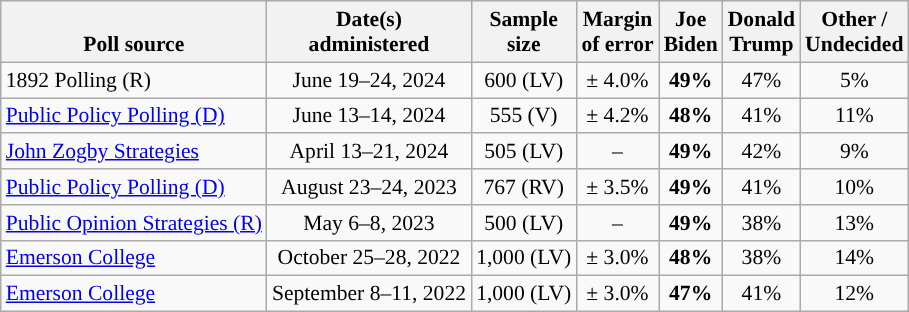<table class="wikitable sortable mw-datatable" style="font-size:90%;text-align:center;line-height:17px">
<tr valign=bottom>
<th>Poll source</th>
<th>Date(s)<br>administered</th>
<th>Sample<br>size</th>
<th>Margin<br>of error</th>
<th class="unsortable">Joe<br>Biden<br></th>
<th class="unsortable">Donald<br>Trump<br></th>
<th class="unsortable">Other /<br>Undecided</th>
</tr>
<tr>
<td style="text-align:left;">1892 Polling (R)</td>
<td data-sort-value="2024-06-24">June 19–24, 2024</td>
<td>600 (LV)</td>
<td>± 4.0%</td>
<td style="color:black;background-color:"><strong>49%</strong></td>
<td>47%</td>
<td>5%</td>
</tr>
<tr>
<td style="text-align:left;"><a href='#'>Public Policy Polling (D)</a></td>
<td data-sort-value="2024-06-14">June 13–14, 2024</td>
<td>555 (V)</td>
<td>± 4.2%</td>
<td style="color:black;background-color:"><strong>48%</strong></td>
<td>41%</td>
<td>11%</td>
</tr>
<tr>
<td style="text-align:left;"><a href='#'>John Zogby Strategies</a></td>
<td data-sort-value="2024-05-01">April 13–21, 2024</td>
<td>505 (LV)</td>
<td>–</td>
<td style="color:black;background-color:"><strong>49%</strong></td>
<td>42%</td>
<td>9%</td>
</tr>
<tr>
<td style="text-align:left;"><a href='#'>Public Policy Polling (D)</a></td>
<td data-sort-value="2023-08-28">August 23–24, 2023</td>
<td>767 (RV)</td>
<td>± 3.5%</td>
<td style="color:black;background-color:"><strong>49%</strong></td>
<td>41%</td>
<td>10%</td>
</tr>
<tr>
<td style="text-align:left;"><a href='#'>Public Opinion Strategies (R)</a></td>
<td data-sort-value="2023-05-08">May 6–8, 2023</td>
<td>500 (LV)</td>
<td>–</td>
<td style="color:black;background-color:"><strong>49%</strong></td>
<td>38%</td>
<td>13%</td>
</tr>
<tr>
<td style="text-align:left;"><a href='#'>Emerson College</a></td>
<td data-sort-value="2022-10-28">October 25–28, 2022</td>
<td>1,000 (LV)</td>
<td>± 3.0%</td>
<td style="color:black;background-color:"><strong>48%</strong></td>
<td>38%</td>
<td>14%</td>
</tr>
<tr>
<td style="text-align:left;"><a href='#'>Emerson College</a></td>
<td data-sort-value="2022-09-11">September 8–11, 2022</td>
<td>1,000 (LV)</td>
<td>± 3.0%</td>
<td style="color:black;background-color:"><strong>47%</strong></td>
<td>41%</td>
<td>12%</td>
</tr>
</table>
